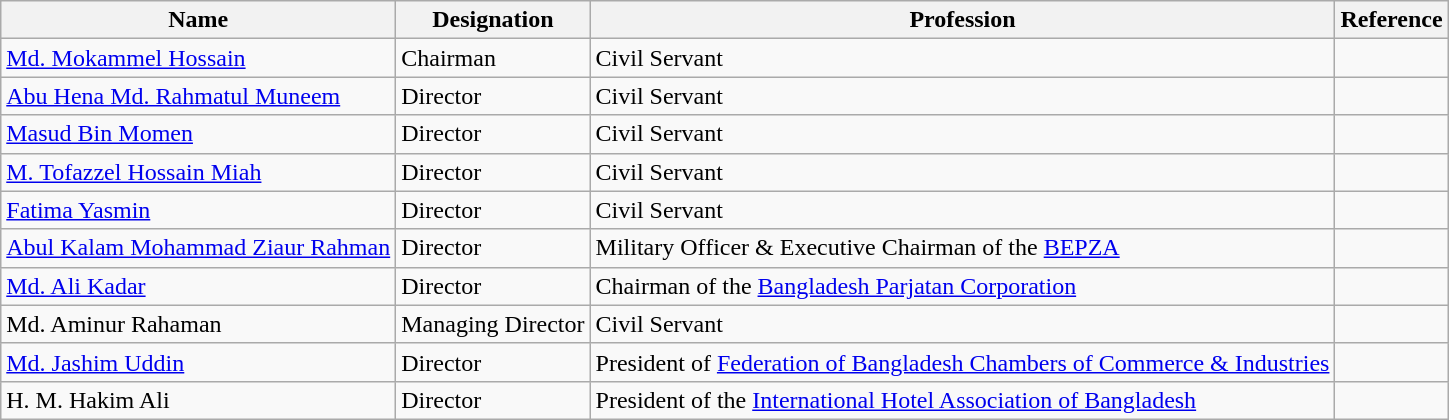<table class="wikitable">
<tr>
<th>Name</th>
<th>Designation</th>
<th>Profession</th>
<th>Reference</th>
</tr>
<tr>
<td><a href='#'>Md. Mokammel Hossain</a></td>
<td>Chairman</td>
<td>Civil Servant</td>
<td></td>
</tr>
<tr>
<td><a href='#'>Abu Hena Md. Rahmatul Muneem</a></td>
<td>Director</td>
<td>Civil Servant</td>
<td></td>
</tr>
<tr>
<td><a href='#'>Masud Bin Momen</a></td>
<td>Director</td>
<td>Civil Servant</td>
<td></td>
</tr>
<tr>
<td><a href='#'>M. Tofazzel Hossain Miah</a></td>
<td>Director</td>
<td>Civil Servant</td>
<td></td>
</tr>
<tr>
<td><a href='#'>Fatima Yasmin</a></td>
<td>Director</td>
<td>Civil Servant</td>
<td></td>
</tr>
<tr>
<td><a href='#'>Abul Kalam Mohammad Ziaur Rahman</a></td>
<td>Director</td>
<td>Military Officer & Executive Chairman of the <a href='#'>BEPZA</a></td>
<td></td>
</tr>
<tr>
<td><a href='#'>Md. Ali Kadar</a></td>
<td>Director</td>
<td>Chairman of the <a href='#'>Bangladesh Parjatan Corporation</a></td>
<td></td>
</tr>
<tr>
<td>Md. Aminur Rahaman</td>
<td>Managing Director</td>
<td>Civil Servant</td>
<td></td>
</tr>
<tr>
<td><a href='#'>Md. Jashim Uddin</a></td>
<td>Director</td>
<td>President of <a href='#'>Federation of Bangladesh Chambers of Commerce & Industries</a></td>
<td></td>
</tr>
<tr>
<td>H. M. Hakim Ali</td>
<td>Director</td>
<td>President of the <a href='#'>International Hotel Association of Bangladesh</a></td>
<td></td>
</tr>
</table>
